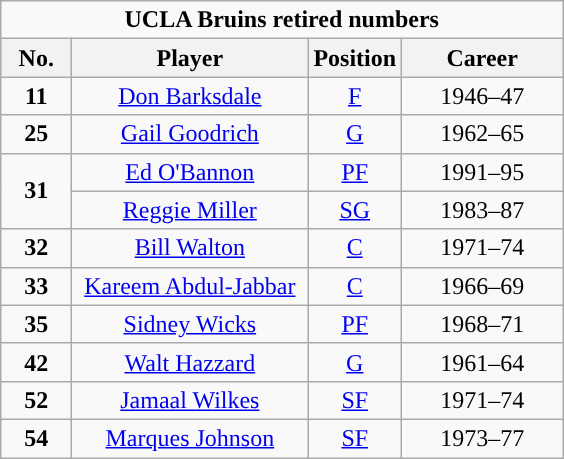<table class="wikitable sortable" style="text-align:center">
<tr>
<td colspan="5"><strong>UCLA Bruins retired numbers</strong></td>
</tr>
<tr>
<th width=40px>No.</th>
<th width=150px>Player</th>
<th width=40px>Position</th>
<th width=100px>Career</th>
</tr>
<tr>
<td><strong>11</strong></td>
<td><a href='#'>Don Barksdale</a></td>
<td><a href='#'>F</a></td>
<td>1946–47</td>
</tr>
<tr>
<td><strong>25</strong></td>
<td><a href='#'>Gail Goodrich</a></td>
<td><a href='#'>G</a></td>
<td>1962–65</td>
</tr>
<tr>
<td rowspan=2><strong>31</strong></td>
<td><a href='#'>Ed O'Bannon</a></td>
<td><a href='#'>PF</a></td>
<td>1991–95</td>
</tr>
<tr>
<td><a href='#'>Reggie Miller</a></td>
<td><a href='#'>SG</a></td>
<td>1983–87</td>
</tr>
<tr>
<td><strong>32</strong></td>
<td><a href='#'>Bill Walton</a></td>
<td><a href='#'>C</a></td>
<td>1971–74</td>
</tr>
<tr>
<td><strong>33</strong></td>
<td><a href='#'>Kareem Abdul-Jabbar</a></td>
<td><a href='#'>C</a></td>
<td>1966–69</td>
</tr>
<tr>
<td><strong>35</strong></td>
<td><a href='#'>Sidney Wicks</a></td>
<td><a href='#'>PF</a></td>
<td>1968–71</td>
</tr>
<tr>
<td><strong>42</strong></td>
<td><a href='#'>Walt Hazzard</a></td>
<td><a href='#'>G</a></td>
<td>1961–64</td>
</tr>
<tr>
<td><strong>52</strong></td>
<td><a href='#'>Jamaal Wilkes</a></td>
<td><a href='#'>SF</a></td>
<td>1971–74</td>
</tr>
<tr>
<td><strong>54</strong></td>
<td><a href='#'>Marques Johnson</a></td>
<td><a href='#'>SF</a></td>
<td>1973–77</td>
</tr>
</table>
